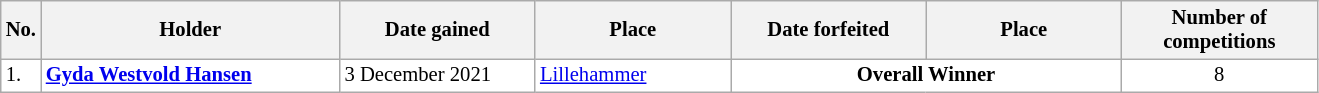<table class="wikitable plainrowheaders" style="background:#fff; font-size:86%; line-height:16px; border:grey solid 1px; border-collapse:collapse;">
<tr>
<th style="width:1em;">No.</th>
<th style="width:14em;">Holder</th>
<th style="width:9em;">Date gained</th>
<th style="width:9em;">Place</th>
<th style="width:9em;">Date forfeited</th>
<th style="width:9em;">Place</th>
<th style="width:9em;">Number of competitions</th>
</tr>
<tr>
<td>1.</td>
<td> <strong><a href='#'>Gyda Westvold Hansen</a></strong></td>
<td>3 December 2021</td>
<td> <a href='#'>Lillehammer</a></td>
<td align=center colspan=2><strong>Overall Winner</strong></td>
<td align=center>8</td>
</tr>
</table>
